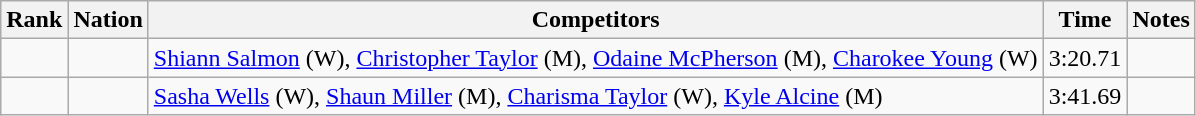<table class="wikitable sortable" style="text-align:center">
<tr>
<th>Rank</th>
<th>Nation</th>
<th>Competitors</th>
<th>Time</th>
<th>Notes</th>
</tr>
<tr>
<td></td>
<td align=left></td>
<td align=left><a href='#'>Shiann Salmon</a> (W), <a href='#'>Christopher Taylor</a> (M), <a href='#'>Odaine McPherson</a> (M), <a href='#'>Charokee Young</a> (W)</td>
<td>3:20.71</td>
<td></td>
</tr>
<tr>
<td></td>
<td align=left></td>
<td align=left><a href='#'>Sasha Wells</a> (W), <a href='#'>Shaun Miller</a> (M), <a href='#'>Charisma Taylor</a> (W), <a href='#'>Kyle Alcine</a> (M)</td>
<td>3:41.69</td>
<td></td>
</tr>
</table>
